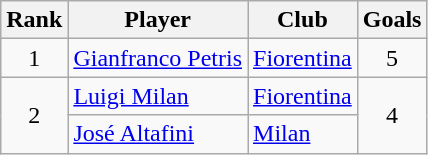<table class="wikitable sortable" style="text-align:center">
<tr>
<th>Rank</th>
<th>Player</th>
<th>Club</th>
<th>Goals</th>
</tr>
<tr>
<td>1</td>
<td align="left"><strong></strong> <a href='#'>Gianfranco Petris</a></td>
<td align="left"><a href='#'>Fiorentina</a></td>
<td>5</td>
</tr>
<tr>
<td rowspan="2">2</td>
<td align="left"><strong></strong> <a href='#'>Luigi Milan</a></td>
<td align="left"><a href='#'>Fiorentina</a></td>
<td rowspan="2">4</td>
</tr>
<tr>
<td align="left"><strong> </strong> <a href='#'>José Altafini</a></td>
<td align="left"><a href='#'>Milan</a></td>
</tr>
</table>
